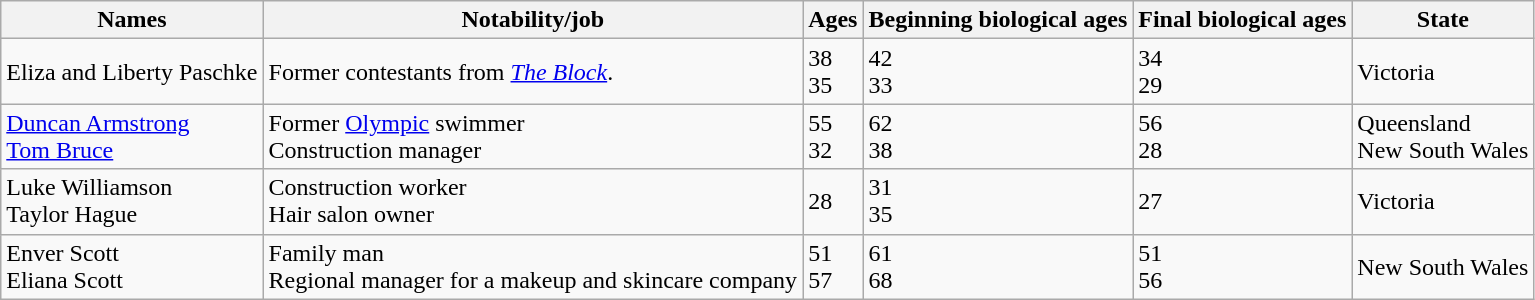<table class="wikitable">
<tr>
<th>Names</th>
<th>Notability/job</th>
<th>Ages</th>
<th>Beginning biological ages</th>
<th>Final biological ages</th>
<th>State</th>
</tr>
<tr>
<td>Eliza and Liberty Paschke</td>
<td>Former contestants from <em><a href='#'>The Block</a></em>.</td>
<td>38<br>35</td>
<td>42<br>33</td>
<td>34<br>29</td>
<td>Victoria</td>
</tr>
<tr>
<td><a href='#'>Duncan Armstrong</a><br><a href='#'>Tom Bruce</a></td>
<td>Former <a href='#'>Olympic</a> swimmer<br>Construction manager</td>
<td>55<br>32</td>
<td>62<br>38</td>
<td>56<br>28</td>
<td>Queensland<br>New South Wales</td>
</tr>
<tr>
<td>Luke Williamson<br>Taylor Hague</td>
<td>Construction worker<br>Hair salon owner</td>
<td>28</td>
<td>31<br>35</td>
<td>27</td>
<td>Victoria</td>
</tr>
<tr>
<td>Enver Scott<br>Eliana Scott</td>
<td>Family man<br>Regional manager for a makeup and skincare company</td>
<td>51<br>57</td>
<td>61<br>68</td>
<td>51<br>56</td>
<td>New South Wales</td>
</tr>
</table>
